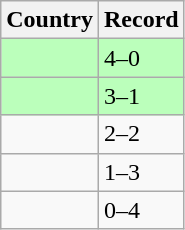<table class="wikitable">
<tr>
<th>Country</th>
<th>Record</th>
</tr>
<tr bgcolor=#bbffbb>
<td><strong></strong></td>
<td>4–0</td>
</tr>
<tr bgcolor=#bbffbb>
<td><strong></strong></td>
<td>3–1</td>
</tr>
<tr>
<td><strong></strong></td>
<td>2–2</td>
</tr>
<tr>
<td><strong></strong></td>
<td>1–3</td>
</tr>
<tr>
<td><strong></strong></td>
<td>0–4</td>
</tr>
</table>
